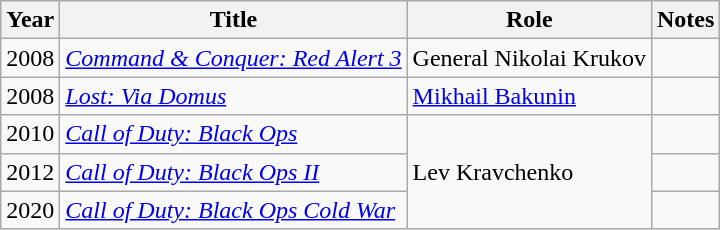<table class="wikitable sortable">
<tr>
<th>Year</th>
<th>Title</th>
<th>Role</th>
<th>Notes</th>
</tr>
<tr>
<td>2008</td>
<td><em><a href='#'>Command & Conquer: Red Alert 3</a></em></td>
<td>General Nikolai Krukov</td>
<td></td>
</tr>
<tr>
<td>2008</td>
<td><em><a href='#'>Lost: Via Domus</a></em></td>
<td><a href='#'>Mikhail Bakunin</a></td>
<td></td>
</tr>
<tr>
<td>2010</td>
<td><em><a href='#'>Call of Duty: Black Ops</a></em></td>
<td rowspan="3">Lev Kravchenko</td>
<td></td>
</tr>
<tr>
<td>2012</td>
<td><em><a href='#'>Call of Duty: Black Ops II</a></em></td>
<td></td>
</tr>
<tr>
<td>2020</td>
<td><em><a href='#'>Call of Duty: Black Ops Cold War</a></em></td>
<td></td>
</tr>
</table>
